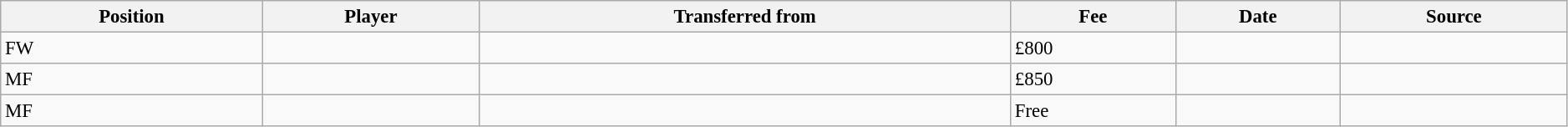<table width=99% class="wikitable sortable" style="text-align:center; font-size:95%; text-align:left">
<tr>
<th>Position</th>
<th>Player</th>
<th>Transferred from</th>
<th>Fee</th>
<th>Date</th>
<th>Source</th>
</tr>
<tr>
<td>FW</td>
<td></td>
<td></td>
<td>£800</td>
<td></td>
<td></td>
</tr>
<tr>
<td>MF</td>
<td></td>
<td></td>
<td>£850</td>
<td></td>
<td></td>
</tr>
<tr>
<td>MF</td>
<td></td>
<td></td>
<td>Free</td>
<td></td>
<td></td>
</tr>
</table>
